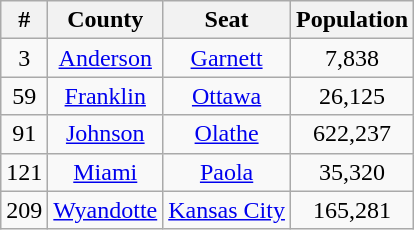<table class="wikitable sortable" style="text-align:center;">
<tr>
<th>#</th>
<th>County</th>
<th>Seat</th>
<th>Population</th>
</tr>
<tr>
<td>3</td>
<td><a href='#'>Anderson</a></td>
<td><a href='#'>Garnett</a></td>
<td>7,838</td>
</tr>
<tr>
<td>59</td>
<td><a href='#'>Franklin</a></td>
<td><a href='#'>Ottawa</a></td>
<td>26,125</td>
</tr>
<tr>
<td>91</td>
<td><a href='#'>Johnson</a></td>
<td><a href='#'>Olathe</a></td>
<td>622,237</td>
</tr>
<tr>
<td>121</td>
<td><a href='#'>Miami</a></td>
<td><a href='#'>Paola</a></td>
<td>35,320</td>
</tr>
<tr>
<td>209</td>
<td><a href='#'>Wyandotte</a></td>
<td><a href='#'>Kansas City</a></td>
<td>165,281</td>
</tr>
</table>
